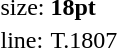<table style="margin-left:40px;">
<tr>
<td>size:</td>
<td><strong>18pt</strong></td>
</tr>
<tr>
<td>line:</td>
<td>T.1807</td>
</tr>
</table>
